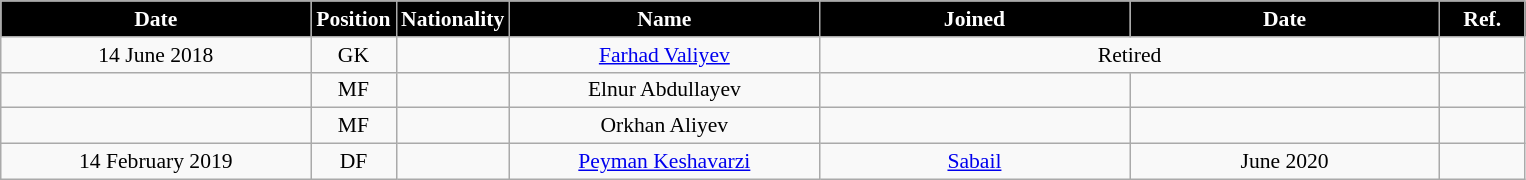<table class="wikitable"  style="text-align:center; font-size:90%; ">
<tr>
<th style="background:#000000; color:#FFFFFF; width:200px;">Date</th>
<th style="background:#000000; color:#FFFFFF; width:50px;">Position</th>
<th style="background:#000000; color:#FFFFFF; width:50px;">Nationality</th>
<th style="background:#000000; color:#FFFFFF; width:200px;">Name</th>
<th style="background:#000000; color:#FFFFFF; width:200px;">Joined</th>
<th style="background:#000000; color:#FFFFFF; width:200px;">Date</th>
<th style="background:#000000; color:#FFFFFF; width:50px;">Ref.</th>
</tr>
<tr>
<td>14 June 2018</td>
<td>GK</td>
<td></td>
<td><a href='#'>Farhad Valiyev</a></td>
<td colspan="2">Retired</td>
<td></td>
</tr>
<tr>
<td></td>
<td>MF</td>
<td></td>
<td>Elnur Abdullayev</td>
<td></td>
<td></td>
<td></td>
</tr>
<tr>
<td></td>
<td>MF</td>
<td></td>
<td>Orkhan Aliyev</td>
<td></td>
<td></td>
<td></td>
</tr>
<tr>
<td>14 February 2019</td>
<td>DF</td>
<td></td>
<td><a href='#'>Peyman Keshavarzi</a></td>
<td><a href='#'>Sabail</a></td>
<td>June 2020</td>
<td></td>
</tr>
</table>
